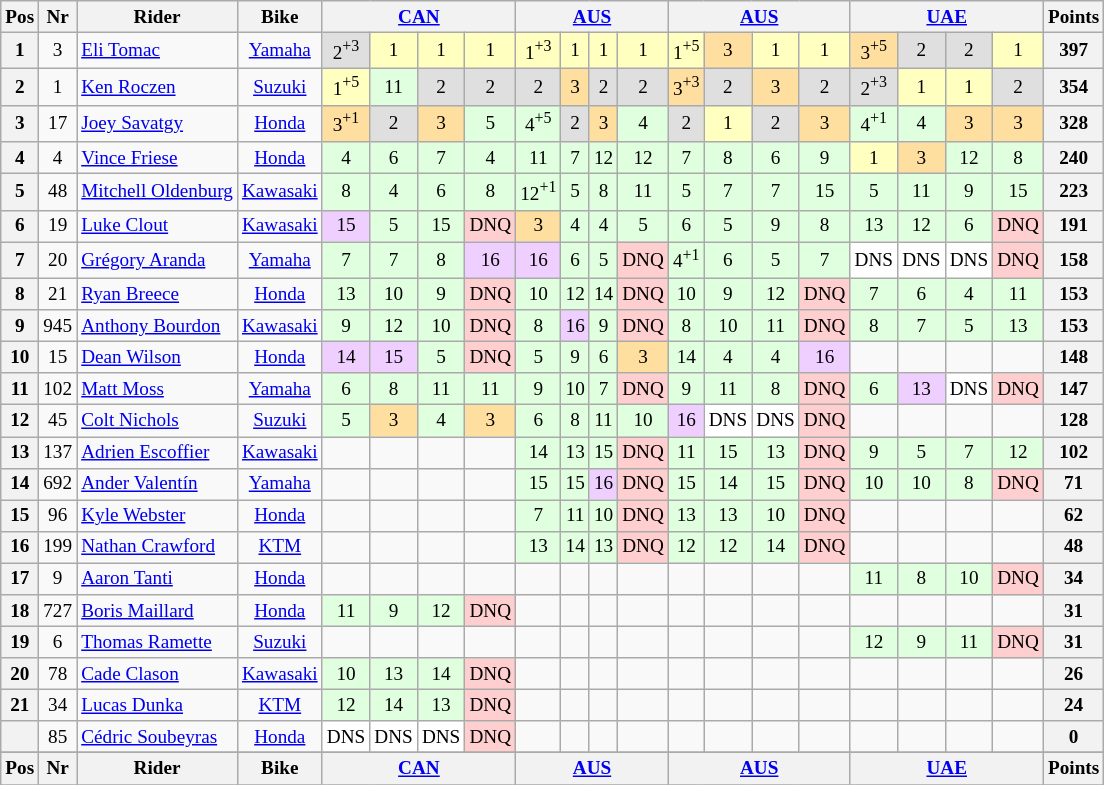<table class="wikitable" style="font-size: 80%; text-align:center">
<tr valign="top">
<th valign="middle">Pos</th>
<th valign="middle">Nr</th>
<th valign="middle">Rider</th>
<th valign="middle">Bike</th>
<th colspan=4><a href='#'>CAN</a><br></th>
<th colspan=4><a href='#'>AUS</a><br></th>
<th colspan=4><a href='#'>AUS</a><br></th>
<th colspan=4><a href='#'>UAE</a><br></th>
<th valign="middle">Points</th>
</tr>
<tr>
<th>1</th>
<td>3</td>
<td align=left> <a href='#'>Eli Tomac</a></td>
<td><a href='#'>Yamaha</a></td>
<td style="background:#dfdfdf;">2<sup>+3</sup></td>
<td style="background:#ffffbf;">1</td>
<td style="background:#ffffbf;">1</td>
<td style="background:#ffffbf;">1</td>
<td style="background:#ffffbf;">1<sup>+3</sup></td>
<td style="background:#ffffbf;">1</td>
<td style="background:#ffffbf;">1</td>
<td style="background:#ffffbf;">1</td>
<td style="background:#ffffbf;">1<sup>+5</sup></td>
<td style="background:#ffdf9f;">3</td>
<td style="background:#ffffbf;">1</td>
<td style="background:#ffffbf;">1</td>
<td style="background:#ffdf9f;">3<sup>+5</sup></td>
<td style="background:#dfdfdf;">2</td>
<td style="background:#dfdfdf;">2</td>
<td style="background:#ffffbf;">1</td>
<th>397</th>
</tr>
<tr>
<th>2</th>
<td>1</td>
<td align=left> <a href='#'>Ken Roczen</a></td>
<td><a href='#'>Suzuki</a></td>
<td style="background:#ffffbf;">1<sup>+5</sup></td>
<td style="background:#dfffdf;">11</td>
<td style="background:#dfdfdf;">2</td>
<td style="background:#dfdfdf;">2</td>
<td style="background:#dfdfdf;">2</td>
<td style="background:#ffdf9f;">3</td>
<td style="background:#dfdfdf;">2</td>
<td style="background:#dfdfdf;">2</td>
<td style="background:#ffdf9f;">3<sup>+3</sup></td>
<td style="background:#dfdfdf;">2</td>
<td style="background:#ffdf9f;">3</td>
<td style="background:#dfdfdf;">2</td>
<td style="background:#dfdfdf;">2<sup>+3</sup></td>
<td style="background:#ffffbf;">1</td>
<td style="background:#ffffbf;">1</td>
<td style="background:#dfdfdf;">2</td>
<th>354</th>
</tr>
<tr>
<th>3</th>
<td>17</td>
<td align=left> <a href='#'>Joey Savatgy</a></td>
<td><a href='#'>Honda</a></td>
<td style="background:#ffdf9f;">3<sup>+1</sup></td>
<td style="background:#dfdfdf;">2</td>
<td style="background:#ffdf9f;">3</td>
<td style="background:#dfffdf;">5</td>
<td style="background:#dfffdf;">4<sup>+5</sup></td>
<td style="background:#dfdfdf;">2</td>
<td style="background:#ffdf9f;">3</td>
<td style="background:#dfffdf;">4</td>
<td style="background:#dfdfdf;">2</td>
<td style="background:#ffffbf;">1</td>
<td style="background:#dfdfdf;">2</td>
<td style="background:#ffdf9f;">3</td>
<td style="background:#dfffdf;">4<sup>+1</sup></td>
<td style="background:#dfffdf;">4</td>
<td style="background:#ffdf9f;">3</td>
<td style="background:#ffdf9f;">3</td>
<th>328</th>
</tr>
<tr>
<th>4</th>
<td>4</td>
<td align=left> <a href='#'>Vince Friese</a></td>
<td><a href='#'>Honda</a></td>
<td style="background:#dfffdf;">4</td>
<td style="background:#dfffdf;">6</td>
<td style="background:#dfffdf;">7</td>
<td style="background:#dfffdf;">4</td>
<td style="background:#dfffdf;">11</td>
<td style="background:#dfffdf;">7</td>
<td style="background:#dfffdf;">12</td>
<td style="background:#dfffdf;">12</td>
<td style="background:#dfffdf;">7</td>
<td style="background:#dfffdf;">8</td>
<td style="background:#dfffdf;">6</td>
<td style="background:#dfffdf;">9</td>
<td style="background:#ffffbf;">1</td>
<td style="background:#ffdf9f;">3</td>
<td style="background:#dfffdf;">12</td>
<td style="background:#dfffdf;">8</td>
<th>240</th>
</tr>
<tr>
<th>5</th>
<td>48</td>
<td align=left> <a href='#'>Mitchell Oldenburg</a></td>
<td><a href='#'>Kawasaki</a></td>
<td style="background:#dfffdf;">8</td>
<td style="background:#dfffdf;">4</td>
<td style="background:#dfffdf;">6</td>
<td style="background:#dfffdf;">8</td>
<td style="background:#dfffdf;">12<sup>+1</sup></td>
<td style="background:#dfffdf;">5</td>
<td style="background:#dfffdf;">8</td>
<td style="background:#dfffdf;">11</td>
<td style="background:#dfffdf;">5</td>
<td style="background:#dfffdf;">7</td>
<td style="background:#dfffdf;">7</td>
<td style="background:#dfffdf;">15</td>
<td style="background:#dfffdf;">5</td>
<td style="background:#dfffdf;">11</td>
<td style="background:#dfffdf;">9</td>
<td style="background:#dfffdf;">15</td>
<th>223</th>
</tr>
<tr>
<th>6</th>
<td>19</td>
<td align=left> <a href='#'>Luke Clout</a></td>
<td><a href='#'>Kawasaki</a></td>
<td style="background:#efcfff;">15</td>
<td style="background:#dfffdf;">5</td>
<td style="background:#dfffdf;">15</td>
<td style="background:#ffcfcf;">DNQ</td>
<td style="background:#ffdf9f;">3</td>
<td style="background:#dfffdf;">4</td>
<td style="background:#dfffdf;">4</td>
<td style="background:#dfffdf;">5</td>
<td style="background:#dfffdf;">6</td>
<td style="background:#dfffdf;">5</td>
<td style="background:#dfffdf;">9</td>
<td style="background:#dfffdf;">8</td>
<td style="background:#dfffdf;">13</td>
<td style="background:#dfffdf;">12</td>
<td style="background:#dfffdf;">6</td>
<td style="background:#ffcfcf;">DNQ</td>
<th>191</th>
</tr>
<tr>
<th>7</th>
<td>20</td>
<td align=left> <a href='#'>Grégory Aranda</a></td>
<td><a href='#'>Yamaha</a></td>
<td style="background:#dfffdf;">7</td>
<td style="background:#dfffdf;">7</td>
<td style="background:#dfffdf;">8</td>
<td style="background:#efcfff;">16</td>
<td style="background:#efcfff;">16</td>
<td style="background:#dfffdf;">6</td>
<td style="background:#dfffdf;">5</td>
<td style="background:#ffcfcf;">DNQ</td>
<td style="background:#dfffdf;">4<sup>+1</sup></td>
<td style="background:#dfffdf;">6</td>
<td style="background:#dfffdf;">5</td>
<td style="background:#dfffdf;">7</td>
<td style="background:#ffffff;">DNS</td>
<td style="background:#ffffff;">DNS</td>
<td style="background:#ffffff;">DNS</td>
<td style="background:#ffcfcf;">DNQ</td>
<th>158</th>
</tr>
<tr>
<th>8</th>
<td>21</td>
<td align=left> <a href='#'>Ryan Breece</a></td>
<td><a href='#'>Honda</a></td>
<td style="background:#dfffdf;">13</td>
<td style="background:#dfffdf;">10</td>
<td style="background:#dfffdf;">9</td>
<td style="background:#ffcfcf;">DNQ</td>
<td style="background:#dfffdf;">10</td>
<td style="background:#dfffdf;">12</td>
<td style="background:#dfffdf;">14</td>
<td style="background:#ffcfcf;">DNQ</td>
<td style="background:#dfffdf;">10</td>
<td style="background:#dfffdf;">9</td>
<td style="background:#dfffdf;">12</td>
<td style="background:#ffcfcf;">DNQ</td>
<td style="background:#dfffdf;">7</td>
<td style="background:#dfffdf;">6</td>
<td style="background:#dfffdf;">4</td>
<td style="background:#dfffdf;">11</td>
<th>153</th>
</tr>
<tr>
<th>9</th>
<td>945</td>
<td align=left> <a href='#'>Anthony Bourdon</a></td>
<td><a href='#'>Kawasaki</a></td>
<td style="background:#dfffdf;">9</td>
<td style="background:#dfffdf;">12</td>
<td style="background:#dfffdf;">10</td>
<td style="background:#ffcfcf;">DNQ</td>
<td style="background:#dfffdf;">8</td>
<td style="background:#efcfff;">16</td>
<td style="background:#dfffdf;">9</td>
<td style="background:#ffcfcf;">DNQ</td>
<td style="background:#dfffdf;">8</td>
<td style="background:#dfffdf;">10</td>
<td style="background:#dfffdf;">11</td>
<td style="background:#ffcfcf;">DNQ</td>
<td style="background:#dfffdf;">8</td>
<td style="background:#dfffdf;">7</td>
<td style="background:#dfffdf;">5</td>
<td style="background:#dfffdf;">13</td>
<th>153</th>
</tr>
<tr>
<th>10</th>
<td>15</td>
<td align=left> <a href='#'>Dean Wilson</a></td>
<td><a href='#'>Honda</a></td>
<td style="background:#efcfff;">14</td>
<td style="background:#efcfff;">15</td>
<td style="background:#dfffdf;">5</td>
<td style="background:#ffcfcf;">DNQ</td>
<td style="background:#dfffdf;">5</td>
<td style="background:#dfffdf;">9</td>
<td style="background:#dfffdf;">6</td>
<td style="background:#ffdf9f;">3</td>
<td style="background:#dfffdf;">14</td>
<td style="background:#dfffdf;">4</td>
<td style="background:#dfffdf;">4</td>
<td style="background:#efcfff;">16</td>
<td></td>
<td></td>
<td></td>
<td></td>
<th>148</th>
</tr>
<tr>
<th>11</th>
<td>102</td>
<td align=left> <a href='#'>Matt Moss</a></td>
<td><a href='#'>Yamaha</a></td>
<td style="background:#dfffdf;">6</td>
<td style="background:#dfffdf;">8</td>
<td style="background:#dfffdf;">11</td>
<td style="background:#dfffdf;">11</td>
<td style="background:#dfffdf;">9</td>
<td style="background:#dfffdf;">10</td>
<td style="background:#dfffdf;">7</td>
<td style="background:#ffcfcf;">DNQ</td>
<td style="background:#dfffdf;">9</td>
<td style="background:#dfffdf;">11</td>
<td style="background:#dfffdf;">8</td>
<td style="background:#ffcfcf;">DNQ</td>
<td style="background:#dfffdf;">6</td>
<td style="background:#efcfff;">13</td>
<td style="background:#ffffff;">DNS</td>
<td style="background:#ffcfcf;">DNQ</td>
<th>147</th>
</tr>
<tr>
<th>12</th>
<td>45</td>
<td align=left> <a href='#'>Colt Nichols</a></td>
<td><a href='#'>Suzuki</a></td>
<td style="background:#dfffdf;">5</td>
<td style="background:#ffdf9f;">3</td>
<td style="background:#dfffdf;">4</td>
<td style="background:#ffdf9f;">3</td>
<td style="background:#dfffdf;">6</td>
<td style="background:#dfffdf;">8</td>
<td style="background:#dfffdf;">11</td>
<td style="background:#dfffdf;">10</td>
<td style="background:#efcfff;">16</td>
<td style="background:#ffffff;">DNS</td>
<td style="background:#ffffff;">DNS</td>
<td style="background:#ffcfcf;">DNQ</td>
<td></td>
<td></td>
<td></td>
<td></td>
<th>128</th>
</tr>
<tr>
<th>13</th>
<td>137</td>
<td align=left> <a href='#'>Adrien Escoffier</a></td>
<td><a href='#'>Kawasaki</a></td>
<td></td>
<td></td>
<td></td>
<td></td>
<td style="background:#dfffdf;">14</td>
<td style="background:#dfffdf;">13</td>
<td style="background:#dfffdf;">15</td>
<td style="background:#ffcfcf;">DNQ</td>
<td style="background:#dfffdf;">11</td>
<td style="background:#dfffdf;">15</td>
<td style="background:#dfffdf;">13</td>
<td style="background:#ffcfcf;">DNQ</td>
<td style="background:#dfffdf;">9</td>
<td style="background:#dfffdf;">5</td>
<td style="background:#dfffdf;">7</td>
<td style="background:#dfffdf;">12</td>
<th>102</th>
</tr>
<tr>
<th>14</th>
<td>692</td>
<td align=left> <a href='#'>Ander Valentín</a></td>
<td><a href='#'>Yamaha</a></td>
<td></td>
<td></td>
<td></td>
<td></td>
<td style="background:#dfffdf;">15</td>
<td style="background:#dfffdf;">15</td>
<td style="background:#efcfff;">16</td>
<td style="background:#ffcfcf;">DNQ</td>
<td style="background:#dfffdf;">15</td>
<td style="background:#dfffdf;">14</td>
<td style="background:#dfffdf;">15</td>
<td style="background:#ffcfcf;">DNQ</td>
<td style="background:#dfffdf;">10</td>
<td style="background:#dfffdf;">10</td>
<td style="background:#dfffdf;">8</td>
<td style="background:#ffcfcf;">DNQ</td>
<th>71</th>
</tr>
<tr>
<th>15</th>
<td>96</td>
<td align=left> <a href='#'>Kyle Webster</a></td>
<td><a href='#'>Honda</a></td>
<td></td>
<td></td>
<td></td>
<td></td>
<td style="background:#dfffdf;">7</td>
<td style="background:#dfffdf;">11</td>
<td style="background:#dfffdf;">10</td>
<td style="background:#ffcfcf;">DNQ</td>
<td style="background:#dfffdf;">13</td>
<td style="background:#dfffdf;">13</td>
<td style="background:#dfffdf;">10</td>
<td style="background:#ffcfcf;">DNQ</td>
<td></td>
<td></td>
<td></td>
<td></td>
<th>62</th>
</tr>
<tr>
<th>16</th>
<td>199</td>
<td align=left> <a href='#'>Nathan Crawford</a></td>
<td><a href='#'>KTM</a></td>
<td></td>
<td></td>
<td></td>
<td></td>
<td style="background:#dfffdf;">13</td>
<td style="background:#dfffdf;">14</td>
<td style="background:#dfffdf;">13</td>
<td style="background:#ffcfcf;">DNQ</td>
<td style="background:#dfffdf;">12</td>
<td style="background:#dfffdf;">12</td>
<td style="background:#dfffdf;">14</td>
<td style="background:#ffcfcf;">DNQ</td>
<td></td>
<td></td>
<td></td>
<td></td>
<th>48</th>
</tr>
<tr>
<th>17</th>
<td>9</td>
<td align=left> <a href='#'>Aaron Tanti</a></td>
<td><a href='#'>Honda</a></td>
<td></td>
<td></td>
<td></td>
<td></td>
<td></td>
<td></td>
<td></td>
<td></td>
<td></td>
<td></td>
<td></td>
<td></td>
<td style="background:#dfffdf;">11</td>
<td style="background:#dfffdf;">8</td>
<td style="background:#dfffdf;">10</td>
<td style="background:#ffcfcf;">DNQ</td>
<th>34</th>
</tr>
<tr>
<th>18</th>
<td>727</td>
<td align=left> <a href='#'>Boris Maillard</a></td>
<td><a href='#'>Honda</a></td>
<td style="background:#dfffdf;">11</td>
<td style="background:#dfffdf;">9</td>
<td style="background:#dfffdf;">12</td>
<td style="background:#ffcfcf;">DNQ</td>
<td></td>
<td></td>
<td></td>
<td></td>
<td></td>
<td></td>
<td></td>
<td></td>
<td></td>
<td></td>
<td></td>
<td></td>
<th>31</th>
</tr>
<tr>
<th>19</th>
<td>6</td>
<td align=left> <a href='#'>Thomas Ramette</a></td>
<td><a href='#'>Suzuki</a></td>
<td></td>
<td></td>
<td></td>
<td></td>
<td></td>
<td></td>
<td></td>
<td></td>
<td></td>
<td></td>
<td></td>
<td></td>
<td style="background:#dfffdf;">12</td>
<td style="background:#dfffdf;">9</td>
<td style="background:#dfffdf;">11</td>
<td style="background:#ffcfcf;">DNQ</td>
<th>31</th>
</tr>
<tr>
<th>20</th>
<td>78</td>
<td align=left> <a href='#'>Cade Clason</a></td>
<td><a href='#'>Kawasaki</a></td>
<td style="background:#dfffdf;">10</td>
<td style="background:#dfffdf;">13</td>
<td style="background:#dfffdf;">14</td>
<td style="background:#ffcfcf;">DNQ</td>
<td></td>
<td></td>
<td></td>
<td></td>
<td></td>
<td></td>
<td></td>
<td></td>
<td></td>
<td></td>
<td></td>
<td></td>
<th>26</th>
</tr>
<tr>
<th>21</th>
<td>34</td>
<td align=left> <a href='#'>Lucas Dunka</a></td>
<td><a href='#'>KTM</a></td>
<td style="background:#dfffdf;">12</td>
<td style="background:#dfffdf;">14</td>
<td style="background:#dfffdf;">13</td>
<td style="background:#ffcfcf;">DNQ</td>
<td></td>
<td></td>
<td></td>
<td></td>
<td></td>
<td></td>
<td></td>
<td></td>
<td></td>
<td></td>
<td></td>
<td></td>
<th>24</th>
</tr>
<tr>
<th></th>
<td>85</td>
<td align=left> <a href='#'>Cédric Soubeyras</a></td>
<td><a href='#'>Honda</a></td>
<td style="background:#ffffff;">DNS</td>
<td style="background:#ffffff;">DNS</td>
<td style="background:#ffffff;">DNS</td>
<td style="background:#ffcfcf;">DNQ</td>
<td></td>
<td></td>
<td></td>
<td></td>
<td></td>
<td></td>
<td></td>
<td></td>
<td></td>
<td></td>
<td></td>
<td></td>
<th>0</th>
</tr>
<tr>
</tr>
<tr valign="top">
<th valign="middle">Pos</th>
<th valign="middle">Nr</th>
<th valign="middle">Rider</th>
<th valign="middle">Bike</th>
<th colspan=4><a href='#'>CAN</a><br></th>
<th colspan=4><a href='#'>AUS</a><br></th>
<th colspan=4><a href='#'>AUS</a><br></th>
<th colspan=4><a href='#'>UAE</a><br></th>
<th valign="middle">Points</th>
</tr>
<tr>
</tr>
</table>
